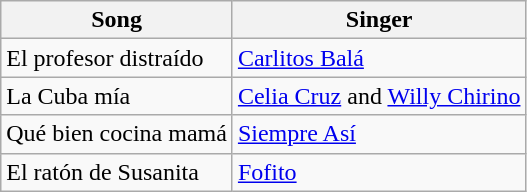<table class="wikitable">
<tr>
<th>Song</th>
<th>Singer</th>
</tr>
<tr>
<td>El profesor distraído</td>
<td><a href='#'>Carlitos Balá</a></td>
</tr>
<tr>
<td>La Cuba mía</td>
<td><a href='#'>Celia Cruz</a> and <a href='#'>Willy Chirino</a></td>
</tr>
<tr>
<td>Qué bien cocina mamá</td>
<td><a href='#'>Siempre Así</a></td>
</tr>
<tr>
<td>El ratón de Susanita</td>
<td><a href='#'>Fofito</a></td>
</tr>
</table>
